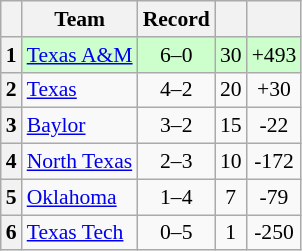<table class="wikitable sortable collapsible plainrowheaders" style="font-size:90%;">
<tr>
<th scope=col></th>
<th scope=col>Team</th>
<th scope=col>Record</th>
<th scope=col></th>
<th scope=col></th>
</tr>
<tr bgcolor=ccffcc>
<th align=center>1</th>
<td> <a href='#'>Texas A&M</a></td>
<td align=center>6–0</td>
<td align=center>30</td>
<td align=center>+493</td>
</tr>
<tr>
<th align=center>2</th>
<td> <a href='#'>Texas</a></td>
<td align=center>4–2</td>
<td align=center>20</td>
<td align=center>+30</td>
</tr>
<tr>
<th align=center>3</th>
<td> <a href='#'>Baylor</a></td>
<td align=center>3–2</td>
<td align=center>15</td>
<td align=center>-22</td>
</tr>
<tr>
<th align=center>4</th>
<td> <a href='#'>North Texas</a></td>
<td align=center>2–3</td>
<td align=center>10</td>
<td align=center>-172</td>
</tr>
<tr>
<th align=center>5</th>
<td> <a href='#'>Oklahoma</a></td>
<td align=center>1–4</td>
<td align=center>7</td>
<td align=center>-79</td>
</tr>
<tr>
<th align=center>6</th>
<td> <a href='#'>Texas Tech</a></td>
<td align=center>0–5</td>
<td align=center>1</td>
<td align=center>-250</td>
</tr>
</table>
